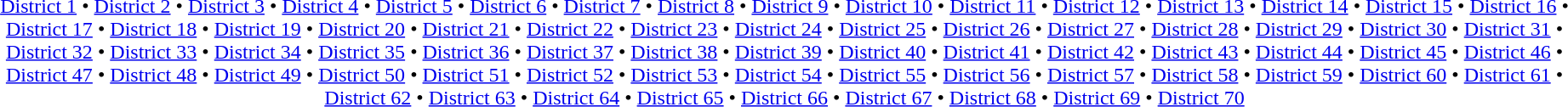<table id=toc class=toc summary=Contents>
<tr>
<td align=center><br><a href='#'>District 1</a> • <a href='#'>District 2</a> • <a href='#'>District 3</a> • <a href='#'>District 4</a> • <a href='#'>District 5</a> • <a href='#'>District 6</a> • <a href='#'>District 7</a> • <a href='#'>District 8</a> • <a href='#'>District 9</a> • <a href='#'>District 10</a> • <a href='#'>District 11</a> • <a href='#'>District 12</a> • <a href='#'>District 13</a> • <a href='#'>District 14</a> • <a href='#'>District 15</a> • <a href='#'>District 16</a> • <a href='#'>District 17</a> • <a href='#'>District 18</a> • <a href='#'>District 19</a> • <a href='#'>District 20</a> • <a href='#'>District 21</a> • <a href='#'>District 22</a> • <a href='#'>District 23</a> • <a href='#'>District 24</a> • <a href='#'>District 25</a> • <a href='#'>District 26</a> • <a href='#'>District 27</a> • <a href='#'>District 28</a> • <a href='#'>District 29</a> • <a href='#'>District 30</a> • <a href='#'>District 31</a> • <a href='#'>District 32</a> • <a href='#'>District 33</a> • <a href='#'>District 34</a> • <a href='#'>District 35</a> • <a href='#'>District 36</a> • <a href='#'>District 37</a> • <a href='#'>District 38</a> • <a href='#'>District 39</a> • <a href='#'>District 40</a> • <a href='#'>District 41</a> • <a href='#'>District 42</a> • <a href='#'>District 43</a> • <a href='#'>District 44</a> • <a href='#'>District 45</a> • <a href='#'>District 46</a> • <a href='#'>District 47</a> • <a href='#'>District 48</a> • <a href='#'>District 49</a> • <a href='#'>District 50</a> • <a href='#'>District 51</a> • <a href='#'>District 52</a> • <a href='#'>District 53</a> • <a href='#'>District 54</a> • <a href='#'>District 55</a> • <a href='#'>District 56</a> • <a href='#'>District 57</a> • <a href='#'>District 58</a> • <a href='#'>District 59</a> • <a href='#'>District 60</a> • <a href='#'>District 61</a> • <a href='#'>District 62</a> • <a href='#'>District 63</a> • <a href='#'>District 64</a> • <a href='#'>District 65</a> • <a href='#'>District 66</a> • <a href='#'>District 67</a> • <a href='#'>District 68</a> • <a href='#'>District 69</a> • <a href='#'>District 70</a></td>
</tr>
</table>
